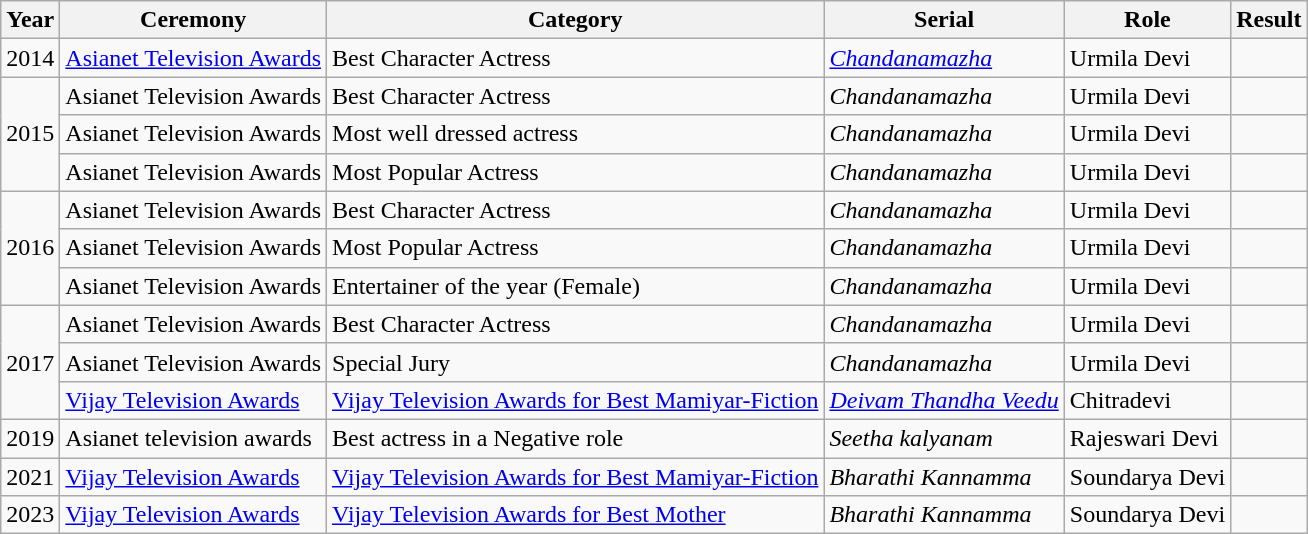<table class="wikitable plainrowheaders">
<tr>
<th scope="col">Year</th>
<th scope="col">Ceremony</th>
<th scope="col">Category</th>
<th scope="col">Serial</th>
<th scope="col">Role</th>
<th scope="col">Result</th>
</tr>
<tr>
<td rowspan="1">2014</td>
<td><a href='#'>Asianet Television Awards</a></td>
<td>Best Character Actress</td>
<td><em><a href='#'>Chandanamazha</a></em></td>
<td>Urmila Devi</td>
<td></td>
</tr>
<tr>
<td rowspan="3">2015</td>
<td>Asianet Television Awards</td>
<td>Best Character Actress</td>
<td><em>Chandanamazha</em></td>
<td>Urmila Devi</td>
<td></td>
</tr>
<tr>
<td>Asianet Television Awards</td>
<td>Most well dressed actress</td>
<td><em>Chandanamazha</em></td>
<td>Urmila Devi</td>
<td></td>
</tr>
<tr>
<td>Asianet Television Awards</td>
<td>Most Popular Actress</td>
<td><em>Chandanamazha</em></td>
<td>Urmila Devi</td>
<td></td>
</tr>
<tr>
<td rowspan="3">2016</td>
<td>Asianet Television Awards</td>
<td>Best Character Actress</td>
<td><em>Chandanamazha</em></td>
<td>Urmila Devi</td>
<td></td>
</tr>
<tr>
<td>Asianet Television Awards</td>
<td>Most Popular Actress</td>
<td><em>Chandanamazha</em></td>
<td>Urmila Devi</td>
<td></td>
</tr>
<tr>
<td>Asianet Television Awards</td>
<td>Entertainer of the year (Female)</td>
<td><em>Chandanamazha</em></td>
<td>Urmila Devi</td>
<td></td>
</tr>
<tr>
<td rowspan="3">2017</td>
<td>Asianet Television Awards</td>
<td>Best Character Actress</td>
<td><em>Chandanamazha</em></td>
<td>Urmila Devi</td>
<td></td>
</tr>
<tr>
<td>Asianet Television Awards</td>
<td>Special Jury</td>
<td><em>Chandanamazha</em></td>
<td>Urmila Devi</td>
<td></td>
</tr>
<tr>
<td><a href='#'>Vijay Television Awards</a></td>
<td><a href='#'>Vijay Television Awards for Best Mamiyar-Fiction</a></td>
<td><em><a href='#'>Deivam Thandha Veedu</a></em></td>
<td>Chitradevi</td>
<td></td>
</tr>
<tr>
<td rowspan="1">2019</td>
<td>Asianet television awards</td>
<td>Best actress in a Negative role</td>
<td><em> Seetha kalyanam </em></td>
<td>Rajeswari Devi</td>
<td></td>
</tr>
<tr>
<td>2021</td>
<td><a href='#'>Vijay Television Awards</a></td>
<td><a href='#'>Vijay Television Awards for Best Mamiyar-Fiction</a></td>
<td><em>Bharathi Kannamma</em></td>
<td>Soundarya Devi</td>
<td></td>
</tr>
<tr>
<td>2023</td>
<td><a href='#'>Vijay Television Awards</a></td>
<td><a href='#'>Vijay Television Awards for Best Mother</a></td>
<td><em>Bharathi Kannamma</em></td>
<td>Soundarya Devi</td>
<td></td>
</tr>
</table>
